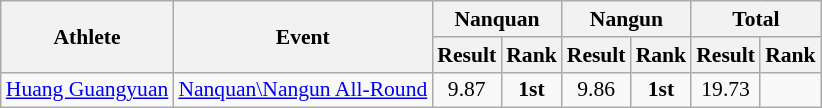<table class=wikitable style="font-size:90%">
<tr>
<th rowspan="2">Athlete</th>
<th rowspan="2">Event</th>
<th colspan="2">Nanquan</th>
<th colspan="2">Nangun</th>
<th colspan="2">Total</th>
</tr>
<tr>
<th>Result</th>
<th>Rank</th>
<th>Result</th>
<th>Rank</th>
<th>Result</th>
<th>Rank</th>
</tr>
<tr>
<td><a href='#'>Huang Guangyuan</a></td>
<td><a href='#'>Nanquan\Nangun All-Round</a></td>
<td align=center>9.87</td>
<td align=center><strong>1st</strong></td>
<td align=center>9.86</td>
<td align=center><strong>1st</strong></td>
<td align=center>19.73</td>
<td align=center></td>
</tr>
</table>
